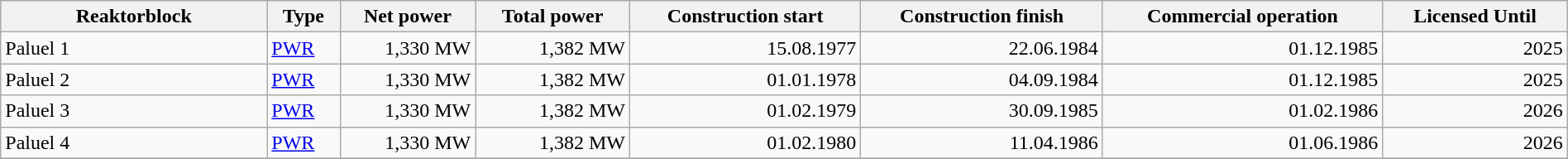<table class="wikitable" style="width:100%;">
<tr>
<th width="17%;" bgcolor="#CFCFCF">Reaktorblock</th>
<th>Type</th>
<th>Net power</th>
<th>Total power</th>
<th>Construction start</th>
<th>Construction finish</th>
<th>Commercial operation</th>
<th>Licensed Until</th>
</tr>
<tr>
<td>Paluel 1</td>
<td><a href='#'>PWR</a></td>
<td align="right">1,330 MW</td>
<td align="right">1,382 MW</td>
<td align="right">15.08.1977</td>
<td align="right">22.06.1984</td>
<td align="right">01.12.1985</td>
<td align="right">2025</td>
</tr>
<tr>
<td>Paluel 2</td>
<td><a href='#'>PWR</a></td>
<td align="right">1,330 MW</td>
<td align="right">1,382 MW</td>
<td align="right">01.01.1978</td>
<td align="right">04.09.1984</td>
<td align="right">01.12.1985</td>
<td align="right">2025</td>
</tr>
<tr>
<td>Paluel 3</td>
<td><a href='#'>PWR</a></td>
<td align="right">1,330 MW</td>
<td align="right">1,382 MW</td>
<td align="right">01.02.1979</td>
<td align="right">30.09.1985</td>
<td align="right">01.02.1986</td>
<td align="right">2026</td>
</tr>
<tr>
<td>Paluel 4</td>
<td><a href='#'>PWR</a></td>
<td align="right">1,330 MW</td>
<td align="right">1,382 MW</td>
<td align="right">01.02.1980</td>
<td align="right">11.04.1986</td>
<td align="right">01.06.1986</td>
<td align="right">2026</td>
</tr>
<tr>
</tr>
</table>
